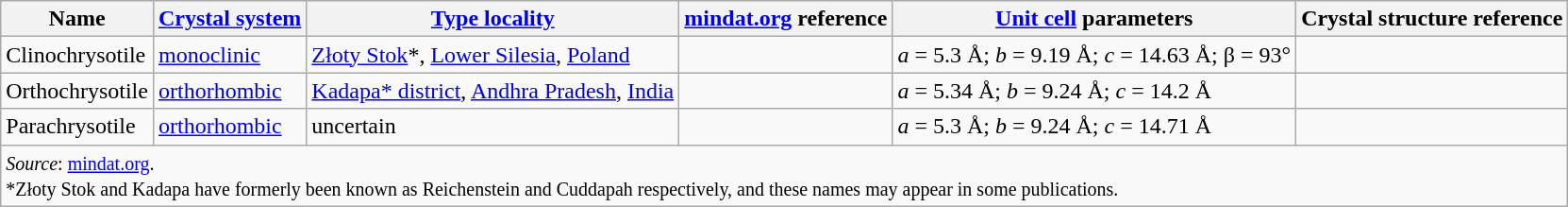<table class="wikitable">
<tr>
<th>Name</th>
<th><a href='#'>Crystal system</a></th>
<th><a href='#'>Type locality</a></th>
<th><a href='#'>mindat.org</a> reference</th>
<th><a href='#'>Unit cell</a> parameters</th>
<th>Crystal structure reference</th>
</tr>
<tr>
<td>Clinochrysotile</td>
<td><a href='#'>monoclinic</a></td>
<td><a href='#'>Złoty Stok</a>*, <a href='#'>Lower Silesia</a>, <a href='#'>Poland</a></td>
<td><span></span></td>
<td><em>a</em> = 5.3 Å; <em>b</em> = 9.19 Å; <em>c</em> = 14.63 Å; β = 93°</td>
<td></td>
</tr>
<tr>
<td>Orthochrysotile</td>
<td><a href='#'>orthorhombic</a></td>
<td><a href='#'>Kadapa* district</a>, <a href='#'>Andhra Pradesh</a>, <a href='#'>India</a></td>
<td><span></span></td>
<td><em>a</em> = 5.34 Å; <em>b</em> = 9.24 Å; <em>c</em> = 14.2 Å</td>
<td></td>
</tr>
<tr>
<td>Parachrysotile</td>
<td><a href='#'>orthorhombic</a></td>
<td>uncertain</td>
<td><span></span></td>
<td><em>a</em> = 5.3 Å; <em>b</em> = 9.24 Å; <em>c</em> = 14.71 Å</td>
<td></td>
</tr>
<tr>
<td colspan=6><small><em>Source</em>: <a href='#'>mindat.org</a>.<br>*Złoty Stok and Kadapa have formerly been known as Reichenstein and Cuddapah respectively, and these names may appear in some publications.</small></td>
</tr>
</table>
